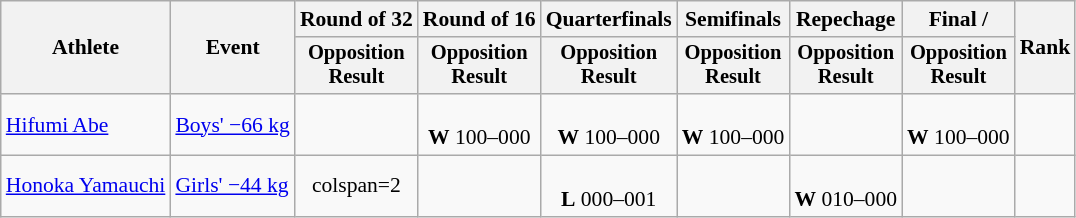<table class="wikitable" style="font-size:90%">
<tr>
<th rowspan="2">Athlete</th>
<th rowspan="2">Event</th>
<th>Round of 32</th>
<th>Round of 16</th>
<th>Quarterfinals</th>
<th>Semifinals</th>
<th>Repechage</th>
<th>Final / </th>
<th rowspan=2>Rank</th>
</tr>
<tr style="font-size:95%">
<th>Opposition<br>Result</th>
<th>Opposition<br>Result</th>
<th>Opposition<br>Result</th>
<th>Opposition<br>Result</th>
<th>Opposition<br>Result</th>
<th>Opposition<br>Result</th>
</tr>
<tr align=center>
<td align=left><a href='#'>Hifumi Abe</a></td>
<td align=left><a href='#'>Boys' −66 kg</a></td>
<td></td>
<td><br><strong>W</strong> 100–000</td>
<td><br><strong>W</strong> 100–000</td>
<td><br><strong>W</strong> 100–000</td>
<td></td>
<td><br><strong>W</strong> 100–000</td>
<td></td>
</tr>
<tr align=center>
<td align=left><a href='#'>Honoka Yamauchi</a></td>
<td align=left><a href='#'>Girls' −44 kg</a></td>
<td>colspan=2 </td>
<td></td>
<td><br><strong>L</strong> 000–001</td>
<td></td>
<td><br><strong>W</strong> 010–000</td>
<td></td>
</tr>
</table>
